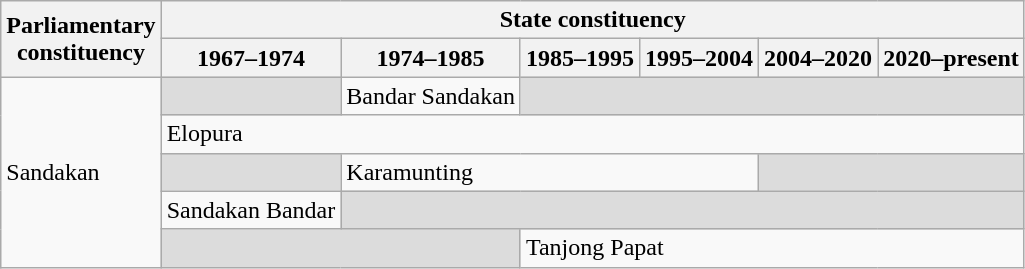<table class=wikitable>
<tr>
<th rowspan=2>Parliamentary<br>constituency</th>
<th colspan=6>State constituency</th>
</tr>
<tr>
<th>1967–1974</th>
<th>1974–1985</th>
<th>1985–1995</th>
<th>1995–2004</th>
<th>2004–2020</th>
<th>2020–present</th>
</tr>
<tr>
<td rowspan=5>Sandakan</td>
<td bgcolor=dcdcdc></td>
<td>Bandar Sandakan</td>
<td colspan=4 bgcolor=dcdcdc></td>
</tr>
<tr>
<td colspan=6>Elopura</td>
</tr>
<tr>
<td bgcolor=dcdcdc></td>
<td colspan=3>Karamunting</td>
<td colspan=2 bgcolor=dcdcdc></td>
</tr>
<tr>
<td>Sandakan Bandar</td>
<td colspan=5 bgcolor=dcdcdc></td>
</tr>
<tr>
<td colspan=2 bgcolor=dcdcdc></td>
<td colspan=4>Tanjong Papat</td>
</tr>
</table>
